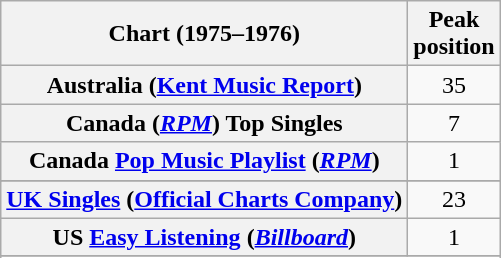<table class="wikitable sortable plainrowheaders">
<tr>
<th>Chart (1975–1976)</th>
<th>Peak<br>position</th>
</tr>
<tr>
<th scope="row">Australia (<a href='#'>Kent Music Report</a>)</th>
<td align="center">35</td>
</tr>
<tr>
<th scope="row">Canada (<em><a href='#'>RPM</a></em>) Top Singles</th>
<td align="center">7</td>
</tr>
<tr>
<th scope="row">Canada <a href='#'>Pop Music Playlist</a> (<em><a href='#'>RPM</a></em>)</th>
<td align="center">1</td>
</tr>
<tr>
</tr>
<tr>
</tr>
<tr>
<th scope="row"><a href='#'>UK Singles</a> (<a href='#'>Official Charts Company</a>)</th>
<td align="center">23</td>
</tr>
<tr>
<th scope="row">US <a href='#'>Easy Listening</a> (<em><a href='#'>Billboard</a></em>)</th>
<td align="center">1</td>
</tr>
<tr>
</tr>
<tr>
</tr>
</table>
